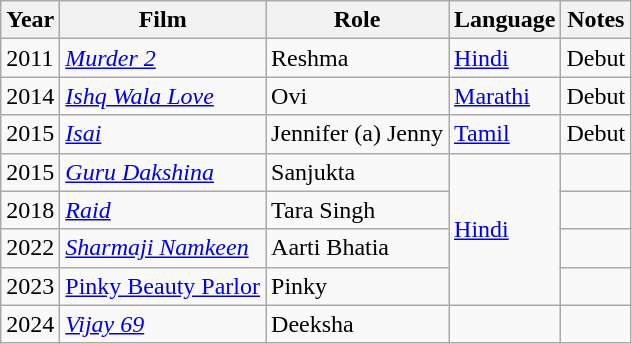<table class="wikitable sortable">
<tr>
<th>Year</th>
<th>Film</th>
<th>Role</th>
<th>Language</th>
<th>Notes</th>
</tr>
<tr>
<td>2011</td>
<td><em><a href='#'>Murder 2</a></em></td>
<td>Reshma</td>
<td><a href='#'>Hindi</a></td>
<td>Debut</td>
</tr>
<tr>
<td>2014</td>
<td><em><a href='#'>Ishq Wala Love</a></em></td>
<td>Ovi</td>
<td><a href='#'>Marathi</a></td>
<td>Debut</td>
</tr>
<tr>
<td>2015</td>
<td><em><a href='#'>Isai</a></em></td>
<td>Jennifer (a) Jenny</td>
<td><a href='#'>Tamil</a></td>
<td>Debut</td>
</tr>
<tr>
<td>2015</td>
<td><em><a href='#'>Guru Dakshina</a></em></td>
<td>Sanjukta</td>
<td rowspan=4><a href='#'>Hindi</a></td>
<td></td>
</tr>
<tr>
<td>2018</td>
<td><em><a href='#'>Raid</a></em></td>
<td>Tara Singh</td>
<td></td>
</tr>
<tr>
<td>2022</td>
<td><em><a href='#'>Sharmaji Namkeen</a></em></td>
<td>Aarti Bhatia</td>
<td></td>
</tr>
<tr>
<td>2023</td>
<td><a href='#'>Pinky Beauty Parlor</a></td>
<td>Pinky</td>
<td></td>
</tr>
<tr>
<td>2024</td>
<td><em><a href='#'>Vijay 69</a></em></td>
<td>Deeksha</td>
<td></td>
</tr>
</table>
